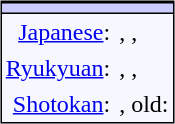<table cellpadding=3px cellspacing=0px bgcolor=#f7f8ff style="float:right; border:1px solid; margin:5px">
<tr>
<td colspan=2 align=center style="background:#ccf; border-top:1px solid; border-bottom:1px solid;font-size:36px;line-height:40px"></td>
</tr>
<tr>
<td align=right><a href='#'>Japanese</a>:</td>
<td>, , </td>
</tr>
<tr>
<td align=right><a href='#'>Ryukyuan</a>:</td>
<td>, , </td>
</tr>
<tr>
<td align=right><a href='#'>Shotokan</a>:</td>
<td>, old:</td>
</tr>
</table>
